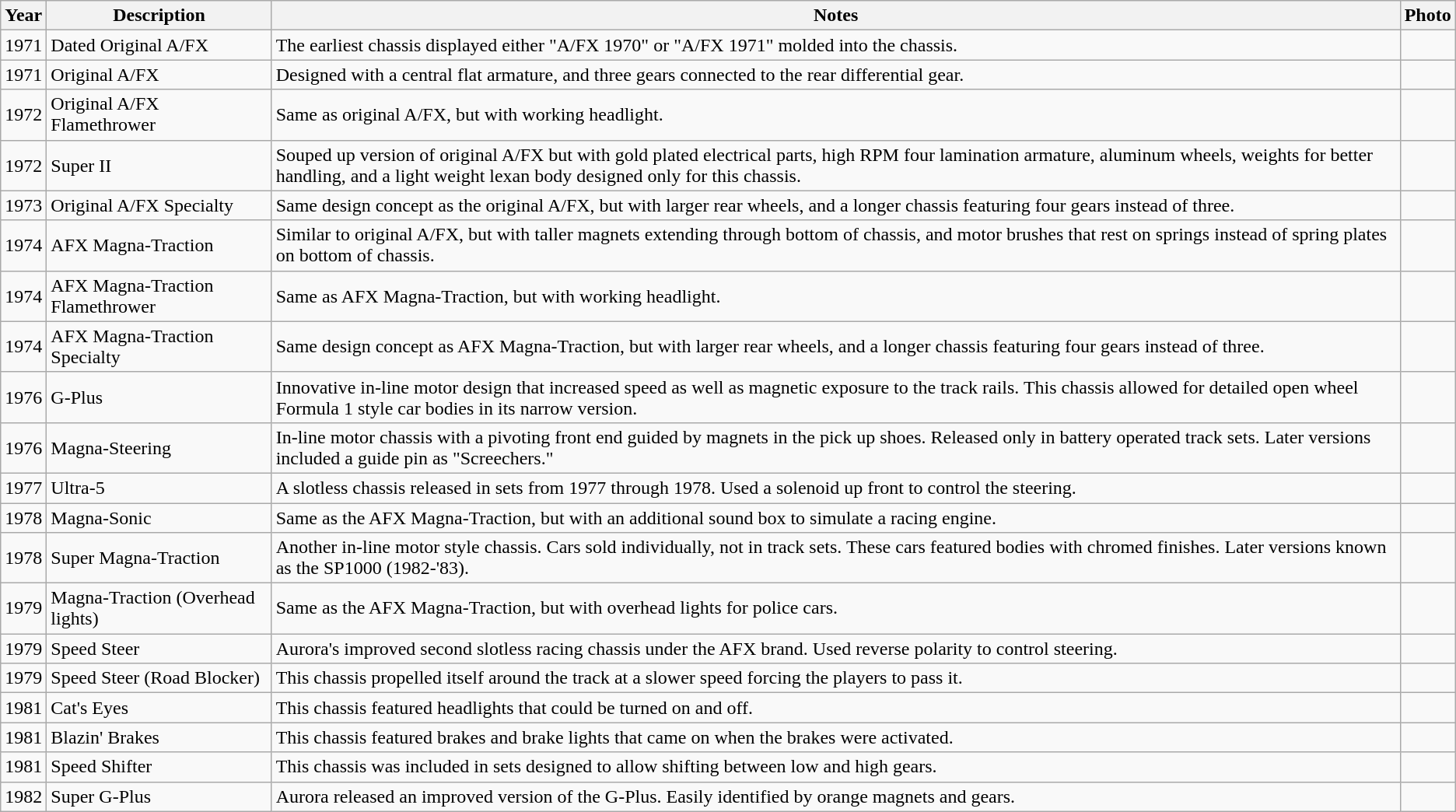<table class="wikitable sortable">
<tr>
<th>Year</th>
<th>Description</th>
<th>Notes</th>
<th>Photo</th>
</tr>
<tr>
<td>1971</td>
<td>Dated Original A/FX</td>
<td>The earliest chassis displayed either "A/FX 1970" or "A/FX 1971" molded into the chassis.</td>
<td><br></td>
</tr>
<tr>
<td>1971</td>
<td>Original A/FX</td>
<td>Designed with a central flat armature, and three gears connected to the rear differential gear.</td>
<td><br></td>
</tr>
<tr>
<td>1972</td>
<td>Original A/FX Flamethrower</td>
<td>Same as original A/FX, but with working headlight.</td>
<td></td>
</tr>
<tr>
<td>1972</td>
<td>Super II</td>
<td>Souped up version of original A/FX but with gold plated electrical parts, high RPM four lamination armature, aluminum wheels, weights for better handling, and a light weight lexan body designed only for this chassis.</td>
<td></td>
</tr>
<tr>
<td>1973</td>
<td>Original A/FX Specialty</td>
<td>Same design concept as the original A/FX, but with larger rear wheels, and a longer chassis featuring four gears instead of three.</td>
<td><br></td>
</tr>
<tr>
<td>1974</td>
<td>AFX Magna-Traction</td>
<td>Similar to original A/FX, but with taller magnets extending through bottom of chassis, and motor brushes that rest on springs instead of spring plates on bottom of chassis.</td>
<td><br></td>
</tr>
<tr>
<td>1974</td>
<td>AFX Magna-Traction Flamethrower</td>
<td>Same as AFX Magna-Traction, but with working headlight.</td>
<td></td>
</tr>
<tr>
<td>1974</td>
<td>AFX Magna-Traction Specialty</td>
<td>Same design concept as AFX Magna-Traction, but with larger rear wheels, and a longer chassis featuring four gears instead of three.</td>
<td></td>
</tr>
<tr>
<td>1976</td>
<td>G-Plus</td>
<td>Innovative in-line motor design that increased speed as well as magnetic exposure to the track rails. This chassis allowed for detailed open wheel Formula 1 style car bodies in its narrow version.</td>
<td></td>
</tr>
<tr>
<td>1976</td>
<td>Magna-Steering</td>
<td>In-line motor chassis with a pivoting front end guided by magnets in the pick up shoes. Released only in battery operated track sets. Later versions included a guide pin as "Screechers."</td>
<td></td>
</tr>
<tr>
<td>1977</td>
<td>Ultra-5</td>
<td>A slotless chassis released in sets from 1977 through 1978. Used a solenoid up front to control the steering.</td>
<td></td>
</tr>
<tr>
<td>1978</td>
<td>Magna-Sonic</td>
<td>Same as the AFX Magna-Traction, but with an additional sound box to simulate a racing engine.</td>
<td></td>
</tr>
<tr>
<td>1978</td>
<td>Super Magna-Traction</td>
<td>Another in-line motor style chassis. Cars sold individually, not in track sets. These cars featured bodies with chromed finishes. Later versions known as the SP1000 (1982-'83).</td>
<td></td>
</tr>
<tr>
<td>1979</td>
<td>Magna-Traction (Overhead lights)</td>
<td>Same as the AFX Magna-Traction, but with overhead lights for police cars.</td>
<td><br></td>
</tr>
<tr>
<td>1979</td>
<td>Speed Steer</td>
<td>Aurora's improved second slotless racing chassis under the AFX brand. Used reverse polarity to control steering.</td>
<td><br></td>
</tr>
<tr>
<td>1979</td>
<td>Speed Steer (Road Blocker)</td>
<td>This chassis propelled itself around the track at a slower speed forcing the players to pass it.</td>
<td></td>
</tr>
<tr>
<td>1981</td>
<td>Cat's Eyes</td>
<td>This chassis featured headlights that could be turned on and off.</td>
<td></td>
</tr>
<tr>
<td>1981</td>
<td>Blazin' Brakes</td>
<td>This chassis featured brakes and brake lights that came on when the brakes were activated.</td>
<td><br></td>
</tr>
<tr>
<td>1981</td>
<td>Speed Shifter</td>
<td>This chassis was included in sets designed to allow shifting between low and high gears.</td>
<td></td>
</tr>
<tr>
<td>1982</td>
<td>Super G-Plus</td>
<td>Aurora released an improved version of the G-Plus. Easily identified by orange magnets and gears.</td>
<td></td>
</tr>
</table>
